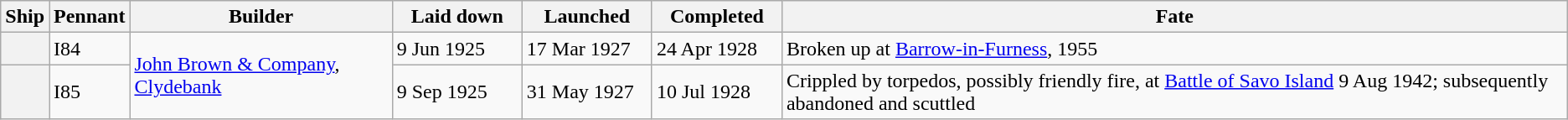<table class="wikitable plainrowheaders">
<tr>
<th scope="col">Ship</th>
<th scope="col">Pennant</th>
<th scope="col">Builder</th>
<th scope="col" style="width: 6em;">Laid down</th>
<th scope="col" style="width: 6em;">Launched</th>
<th scope="col" style="width: 6em;">Completed</th>
<th scope="col">Fate</th>
</tr>
<tr>
<th scope="row"></th>
<td>I84</td>
<td rowspan=2><a href='#'>John Brown & Company</a>, <a href='#'>Clydebank</a></td>
<td>9 Jun 1925</td>
<td>17 Mar 1927</td>
<td>24 Apr 1928</td>
<td>Broken up at <a href='#'>Barrow-in-Furness</a>, 1955</td>
</tr>
<tr>
<th scope="row"></th>
<td>I85</td>
<td>9 Sep 1925</td>
<td>31 May 1927</td>
<td>10 Jul 1928</td>
<td>Crippled by torpedos, possibly friendly fire, at <a href='#'>Battle of Savo Island</a> 9 Aug 1942; subsequently abandoned and scuttled</td>
</tr>
</table>
